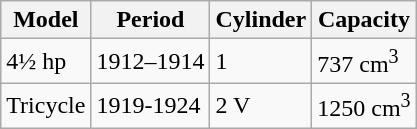<table class="wikitable">
<tr>
<th>Model</th>
<th>Period</th>
<th>Cylinder</th>
<th>Capacity</th>
</tr>
<tr>
<td>4½ hp</td>
<td>1912–1914</td>
<td>1</td>
<td>737 cm<sup>3</sup></td>
</tr>
<tr>
<td>Tricycle</td>
<td>1919-1924</td>
<td>2 V</td>
<td>1250 cm<sup>3</sup></td>
</tr>
</table>
